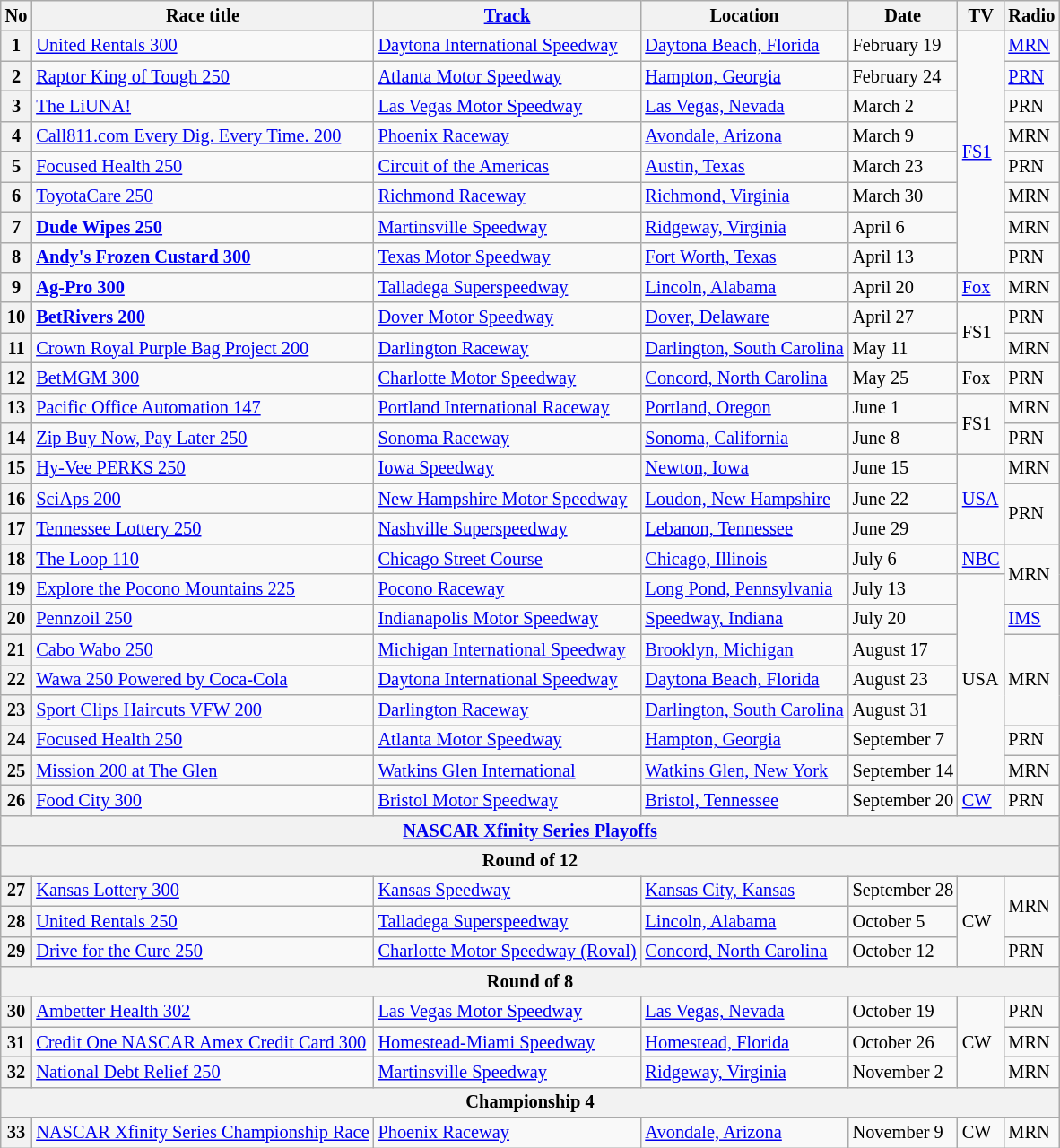<table class="wikitable" style="font-size:85%">
<tr>
<th>No</th>
<th>Race title</th>
<th><a href='#'>Track</a></th>
<th>Location</th>
<th>Date</th>
<th>TV</th>
<th>Radio</th>
</tr>
<tr>
<th>1</th>
<td><a href='#'>United Rentals 300</a></td>
<td> <a href='#'>Daytona International Speedway</a></td>
<td><a href='#'>Daytona Beach, Florida</a></td>
<td>February 19</td>
<td rowspan=8><a href='#'>FS1</a></td>
<td><a href='#'>MRN</a></td>
</tr>
<tr>
<th>2</th>
<td><a href='#'>Raptor King of Tough 250</a></td>
<td> <a href='#'>Atlanta Motor Speedway</a></td>
<td><a href='#'>Hampton, Georgia</a></td>
<td>February 24</td>
<td><a href='#'>PRN</a></td>
</tr>
<tr>
<th>3</th>
<td><a href='#'>The LiUNA!</a></td>
<td> <a href='#'>Las Vegas Motor Speedway</a></td>
<td><a href='#'>Las Vegas, Nevada</a></td>
<td>March 2</td>
<td>PRN</td>
</tr>
<tr>
<th>4</th>
<td><a href='#'>Call811.com Every Dig. Every Time. 200</a></td>
<td> <a href='#'>Phoenix Raceway</a></td>
<td><a href='#'>Avondale, Arizona</a></td>
<td>March 9</td>
<td>MRN</td>
</tr>
<tr>
<th>5</th>
<td><a href='#'>Focused Health 250</a></td>
<td> <a href='#'>Circuit of the Americas</a></td>
<td><a href='#'>Austin, Texas</a></td>
<td>March 23</td>
<td>PRN</td>
</tr>
<tr>
<th>6</th>
<td><a href='#'>ToyotaCare 250</a></td>
<td> <a href='#'>Richmond Raceway</a></td>
<td><a href='#'>Richmond, Virginia</a></td>
<td>March 30</td>
<td>MRN</td>
</tr>
<tr>
<th>7</th>
<td><strong><a href='#'>Dude Wipes 250</a></strong></td>
<td> <a href='#'>Martinsville Speedway</a></td>
<td><a href='#'>Ridgeway, Virginia</a></td>
<td>April 6</td>
<td>MRN</td>
</tr>
<tr>
<th>8</th>
<td><strong><a href='#'>Andy's Frozen Custard 300</a></strong></td>
<td> <a href='#'>Texas Motor Speedway</a></td>
<td><a href='#'>Fort Worth, Texas</a></td>
<td>April 13</td>
<td>PRN</td>
</tr>
<tr>
<th>9</th>
<td><strong><a href='#'>Ag-Pro 300</a></strong></td>
<td> <a href='#'>Talladega Superspeedway</a></td>
<td><a href='#'>Lincoln, Alabama</a></td>
<td>April 20</td>
<td><a href='#'>Fox</a></td>
<td>MRN</td>
</tr>
<tr>
<th>10</th>
<td><strong><a href='#'>BetRivers 200</a></strong></td>
<td> <a href='#'>Dover Motor Speedway</a></td>
<td><a href='#'>Dover, Delaware</a></td>
<td>April 27</td>
<td rowspan=2>FS1</td>
<td>PRN</td>
</tr>
<tr>
<th>11</th>
<td><a href='#'>Crown Royal Purple Bag Project 200</a></td>
<td> <a href='#'>Darlington Raceway</a></td>
<td><a href='#'>Darlington, South Carolina</a></td>
<td>May 11</td>
<td>MRN</td>
</tr>
<tr>
<th>12</th>
<td><a href='#'>BetMGM 300</a></td>
<td> <a href='#'>Charlotte Motor Speedway</a></td>
<td><a href='#'>Concord, North Carolina</a></td>
<td>May 25</td>
<td>Fox</td>
<td>PRN</td>
</tr>
<tr>
<th>13</th>
<td><a href='#'>Pacific Office Automation 147</a></td>
<td> <a href='#'>Portland International Raceway</a></td>
<td><a href='#'>Portland, Oregon</a></td>
<td>June 1</td>
<td rowspan=2>FS1</td>
<td>MRN</td>
</tr>
<tr>
<th>14</th>
<td><a href='#'>Zip Buy Now, Pay Later 250</a></td>
<td> <a href='#'>Sonoma Raceway</a></td>
<td><a href='#'>Sonoma, California</a></td>
<td>June 8</td>
<td>PRN</td>
</tr>
<tr>
<th>15</th>
<td><a href='#'>Hy-Vee PERKS 250</a></td>
<td> <a href='#'>Iowa Speedway</a></td>
<td><a href='#'>Newton, Iowa</a></td>
<td>June 15</td>
<td rowspan=3><a href='#'>USA</a></td>
<td>MRN</td>
</tr>
<tr>
<th>16</th>
<td><a href='#'>SciAps 200</a></td>
<td> <a href='#'>New Hampshire Motor Speedway</a></td>
<td><a href='#'>Loudon, New Hampshire</a></td>
<td>June 22</td>
<td rowspan=2>PRN</td>
</tr>
<tr>
<th>17</th>
<td><a href='#'>Tennessee Lottery 250</a></td>
<td> <a href='#'>Nashville Superspeedway</a></td>
<td><a href='#'>Lebanon, Tennessee</a></td>
<td>June 29</td>
</tr>
<tr>
<th>18</th>
<td><a href='#'>The Loop 110</a></td>
<td> <a href='#'>Chicago Street Course</a></td>
<td><a href='#'>Chicago, Illinois</a></td>
<td>July 6</td>
<td><a href='#'>NBC</a></td>
<td rowspan=2>MRN</td>
</tr>
<tr>
<th>19</th>
<td><a href='#'>Explore the Pocono Mountains 225</a></td>
<td> <a href='#'>Pocono Raceway</a></td>
<td><a href='#'>Long Pond, Pennsylvania</a></td>
<td>July 13</td>
<td rowspan="7">USA</td>
</tr>
<tr>
<th>20</th>
<td><a href='#'>Pennzoil 250</a></td>
<td> <a href='#'>Indianapolis Motor Speedway</a></td>
<td><a href='#'>Speedway, Indiana</a></td>
<td>July 20</td>
<td><a href='#'>IMS</a></td>
</tr>
<tr>
<th>21</th>
<td><a href='#'>Cabo Wabo 250</a></td>
<td> <a href='#'>Michigan International Speedway</a></td>
<td><a href='#'>Brooklyn, Michigan</a></td>
<td>August 17</td>
<td rowspan=3>MRN</td>
</tr>
<tr>
<th>22</th>
<td><a href='#'>Wawa 250 Powered by Coca-Cola</a></td>
<td> <a href='#'>Daytona International Speedway</a></td>
<td><a href='#'>Daytona Beach, Florida</a></td>
<td>August 23</td>
</tr>
<tr>
<th>23</th>
<td><a href='#'>Sport Clips Haircuts VFW 200</a></td>
<td> <a href='#'>Darlington Raceway</a></td>
<td nowrap><a href='#'>Darlington, South Carolina</a></td>
<td>August 31</td>
</tr>
<tr>
<th>24</th>
<td><a href='#'>Focused Health 250</a></td>
<td> <a href='#'>Atlanta Motor Speedway</a></td>
<td><a href='#'>Hampton, Georgia</a></td>
<td>September 7</td>
<td>PRN</td>
</tr>
<tr>
<th>25</th>
<td><a href='#'>Mission 200 at The Glen</a></td>
<td> <a href='#'>Watkins Glen International</a></td>
<td><a href='#'>Watkins Glen, New York</a></td>
<td>September 14</td>
<td>MRN</td>
</tr>
<tr>
<th>26</th>
<td><a href='#'>Food City 300</a></td>
<td> <a href='#'>Bristol Motor Speedway</a></td>
<td><a href='#'>Bristol, Tennessee</a></td>
<td>September 20</td>
<td><a href='#'>CW</a></td>
<td>PRN</td>
</tr>
<tr>
<th colspan=7><a href='#'>NASCAR Xfinity Series Playoffs</a></th>
</tr>
<tr>
<th colspan=7>Round of 12</th>
</tr>
<tr>
<th>27</th>
<td><a href='#'>Kansas Lottery 300</a></td>
<td> <a href='#'>Kansas Speedway</a></td>
<td><a href='#'>Kansas City, Kansas</a></td>
<td nowrap>September 28</td>
<td rowspan="3">CW</td>
<td rowspan=2>MRN</td>
</tr>
<tr>
<th>28</th>
<td><a href='#'>United Rentals 250</a></td>
<td> <a href='#'>Talladega Superspeedway</a></td>
<td><a href='#'>Lincoln, Alabama</a></td>
<td>October 5</td>
</tr>
<tr>
<th>29</th>
<td><a href='#'>Drive for the Cure 250</a></td>
<td nowrap> <a href='#'>Charlotte Motor Speedway (Roval)</a></td>
<td><a href='#'>Concord, North Carolina</a></td>
<td>October 12</td>
<td>PRN</td>
</tr>
<tr>
<th colspan=7>Round of 8</th>
</tr>
<tr>
<th>30</th>
<td><a href='#'>Ambetter Health 302</a></td>
<td> <a href='#'>Las Vegas Motor Speedway</a></td>
<td><a href='#'>Las Vegas, Nevada</a></td>
<td>October 19</td>
<td rowspan="3">CW</td>
<td>PRN</td>
</tr>
<tr>
<th>31</th>
<td><a href='#'>Credit One NASCAR Amex Credit Card 300</a></td>
<td> <a href='#'>Homestead-Miami Speedway</a></td>
<td><a href='#'>Homestead, Florida</a></td>
<td>October 26</td>
<td>MRN</td>
</tr>
<tr>
<th>32</th>
<td><a href='#'>National Debt Relief 250</a></td>
<td> <a href='#'>Martinsville Speedway</a></td>
<td><a href='#'>Ridgeway, Virginia</a></td>
<td>November 2</td>
<td>MRN</td>
</tr>
<tr>
<th colspan=7>Championship 4</th>
</tr>
<tr>
<th>33</th>
<td><a href='#'>NASCAR Xfinity Series Championship Race</a></td>
<td> <a href='#'>Phoenix Raceway</a></td>
<td><a href='#'>Avondale, Arizona</a></td>
<td>November 9</td>
<td>CW</td>
<td>MRN</td>
</tr>
</table>
